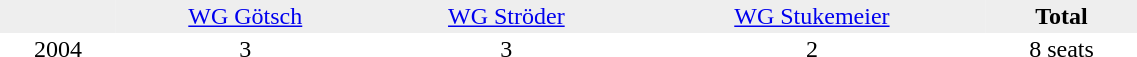<table border="0" cellpadding="2" cellspacing="0" width="60%">
<tr bgcolor="#eeeeee" align="center">
<td></td>
<td><a href='#'>WG Götsch</a></td>
<td><a href='#'>WG Ströder</a></td>
<td><a href='#'>WG Stukemeier</a></td>
<td><strong>Total</strong></td>
</tr>
<tr align="center">
<td>2004</td>
<td>3</td>
<td>3</td>
<td>2</td>
<td>8 seats</td>
</tr>
</table>
